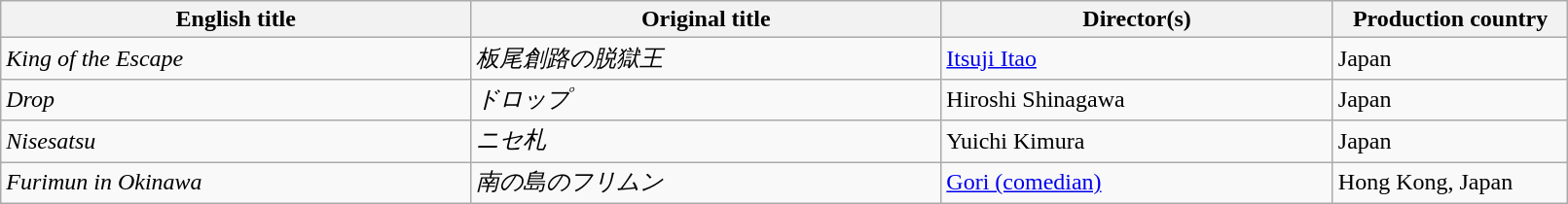<table class="sortable wikitable" width="85%" cellpadding="5">
<tr>
<th width="30%">English title</th>
<th width="30%">Original title</th>
<th width="25%">Director(s)</th>
<th width="15%">Production country</th>
</tr>
<tr>
<td><em>King of the Escape</em></td>
<td><em>板尾創路の脱獄王</em></td>
<td><a href='#'>Itsuji Itao</a></td>
<td>Japan</td>
</tr>
<tr>
<td><em>Drop</em></td>
<td><em>ドロップ</em></td>
<td>Hiroshi Shinagawa</td>
<td>Japan</td>
</tr>
<tr>
<td><em>Nisesatsu</em></td>
<td><em>ニセ札</em></td>
<td>Yuichi Kimura</td>
<td>Japan</td>
</tr>
<tr>
<td><em>Furimun in Okinawa</em></td>
<td><em>南の島のフリムン</em></td>
<td><a href='#'>Gori (comedian)</a></td>
<td>Hong Kong, Japan</td>
</tr>
</table>
